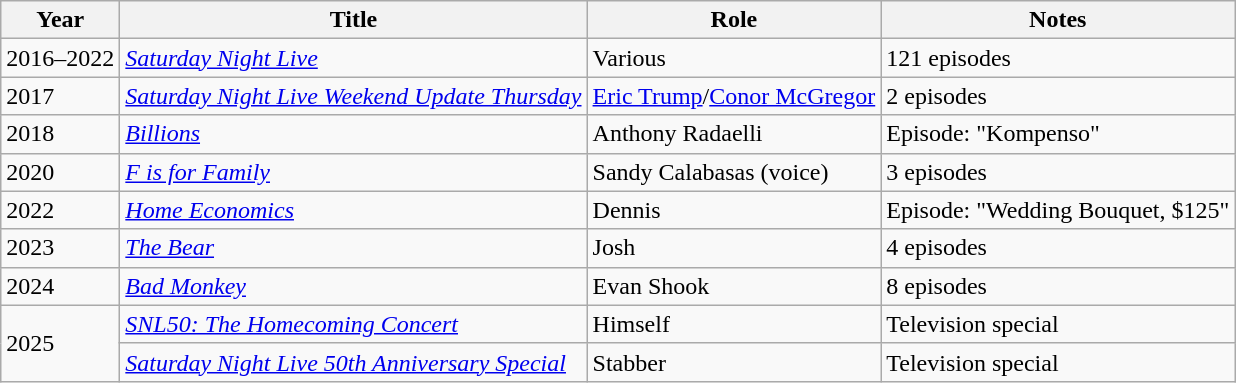<table class="wikitable sortable">
<tr>
<th>Year</th>
<th>Title</th>
<th>Role</th>
<th>Notes</th>
</tr>
<tr>
<td>2016–2022</td>
<td><em><a href='#'>Saturday Night Live</a></em></td>
<td>Various</td>
<td>121 episodes</td>
</tr>
<tr>
<td>2017</td>
<td><em><a href='#'>Saturday Night Live Weekend Update Thursday</a></em></td>
<td><a href='#'>Eric Trump</a>/<a href='#'>Conor McGregor</a></td>
<td>2 episodes</td>
</tr>
<tr>
<td>2018</td>
<td><em><a href='#'>Billions</a></em></td>
<td>Anthony Radaelli</td>
<td>Episode: "Kompenso"</td>
</tr>
<tr>
<td>2020</td>
<td><em><a href='#'>F is for Family</a></em></td>
<td>Sandy Calabasas (voice)</td>
<td>3 episodes</td>
</tr>
<tr>
<td>2022</td>
<td><em><a href='#'>Home Economics</a></em></td>
<td>Dennis</td>
<td>Episode: "Wedding Bouquet, $125"</td>
</tr>
<tr>
<td>2023</td>
<td><em><a href='#'>The Bear</a></em></td>
<td>Josh</td>
<td>4 episodes</td>
</tr>
<tr>
<td>2024</td>
<td><em><a href='#'>Bad Monkey</a></em></td>
<td>Evan Shook</td>
<td>8 episodes</td>
</tr>
<tr>
<td rowspan="2">2025</td>
<td><em><a href='#'>SNL50: The Homecoming Concert</a></em></td>
<td>Himself</td>
<td>Television special</td>
</tr>
<tr>
<td><em><a href='#'>Saturday Night Live 50th Anniversary Special</a></em></td>
<td>Stabber</td>
<td>Television special</td>
</tr>
</table>
